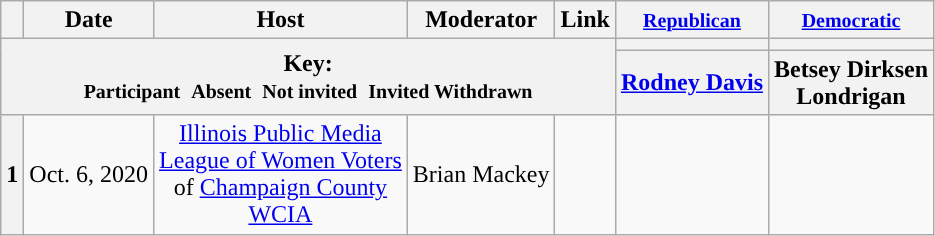<table class="wikitable" style="text-align:center;">
<tr>
<th scope="col"></th>
<th scope="col">Date</th>
<th scope="col">Host</th>
<th scope="col">Moderator</th>
<th scope="col">Link</th>
<th scope="col"><small><a href='#'>Republican</a></small></th>
<th scope="col"><small><a href='#'>Democratic</a></small></th>
</tr>
<tr>
<th colspan="5" rowspan="2">Key:<br> <small>Participant </small>  <small>Absent </small>  <small>Not invited </small>  <small>Invited  Withdrawn</small></th>
<th scope="col" style="background:"></th>
<th scope="col" style="background:"></th>
</tr>
<tr>
<th scope="col"><a href='#'>Rodney Davis</a></th>
<th scope="col">Betsey Dirksen<br>Londrigan</th>
</tr>
<tr>
<th>1</th>
<td style="white-space:nowrap;">Oct. 6, 2020</td>
<td style="white-space:nowrap;"><a href='#'>Illinois Public Media</a><br><a href='#'>League of Women Voters</a><br>of <a href='#'>Champaign County</a><br><a href='#'>WCIA</a></td>
<td style="white-space:nowrap;">Brian Mackey</td>
<td style="white-space:nowrap;"></td>
<td></td>
<td></td>
</tr>
</table>
